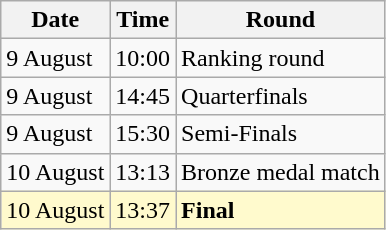<table class="wikitable">
<tr>
<th>Date</th>
<th>Time</th>
<th>Round</th>
</tr>
<tr>
<td>9 August</td>
<td>10:00</td>
<td>Ranking round</td>
</tr>
<tr>
<td>9 August</td>
<td>14:45</td>
<td>Quarterfinals</td>
</tr>
<tr>
<td>9 August</td>
<td>15:30</td>
<td>Semi-Finals</td>
</tr>
<tr>
<td>10 August</td>
<td>13:13</td>
<td>Bronze medal match</td>
</tr>
<tr style=background:lemonchiffon>
<td>10 August</td>
<td>13:37</td>
<td><strong>Final</strong></td>
</tr>
</table>
